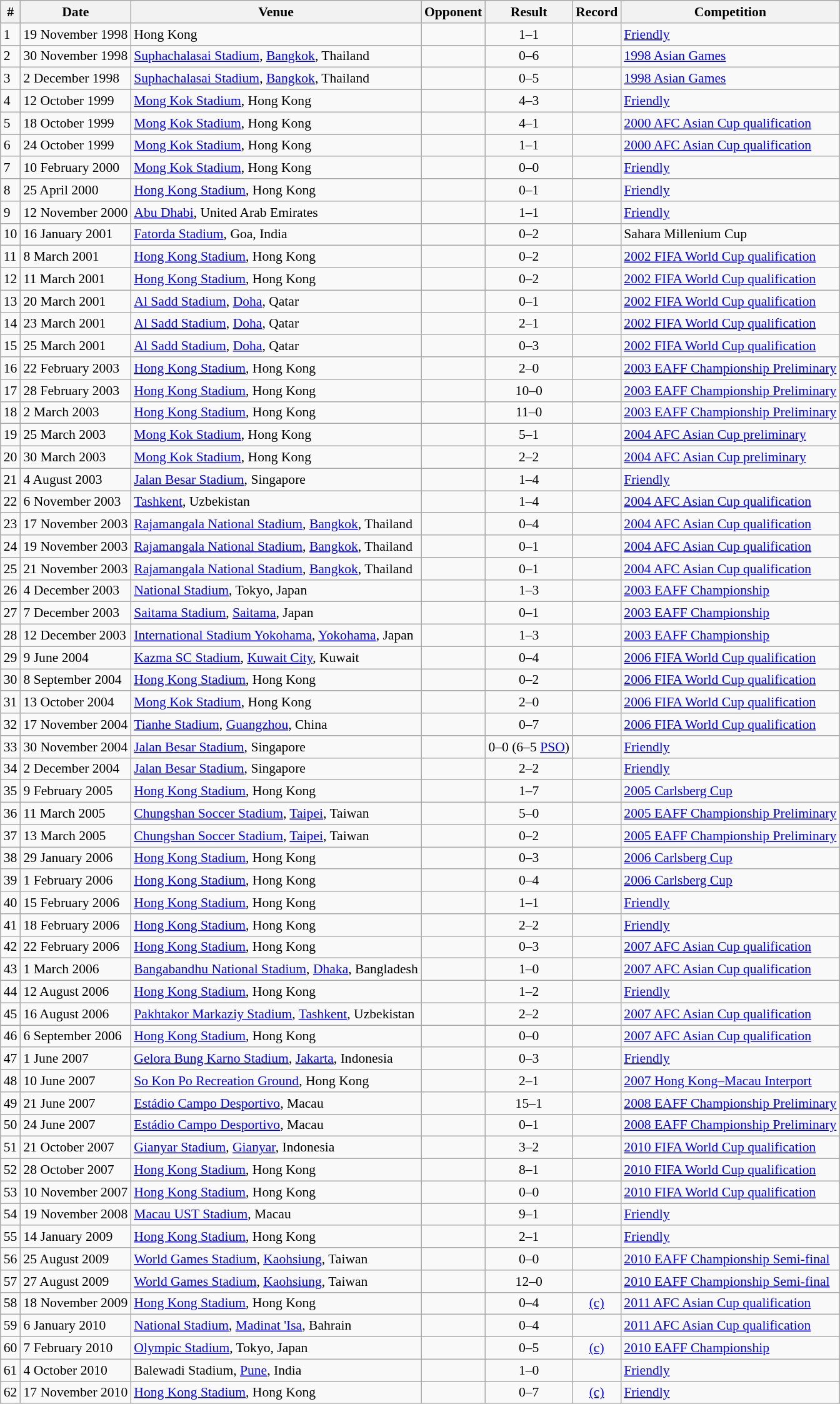<table class="wikitable" style="font-size:90%; text-align: left;">
<tr bgcolor="#CCCCCC" align="center">
<th>#</th>
<th>Date</th>
<th>Venue</th>
<th>Opponent</th>
<th>Result</th>
<th>Record</th>
<th>Competition</th>
</tr>
<tr>
<td>1</td>
<td>19 November 1998</td>
<td>Hong Kong</td>
<td></td>
<td align=center>1–1</td>
<td align=center></td>
<td><a href='#'>Friendly</a></td>
</tr>
<tr>
<td>2</td>
<td>30 November 1998</td>
<td><a href='#'>Suphachalasai Stadium</a>, <a href='#'>Bangkok</a>, Thailand</td>
<td></td>
<td align=center>0–6</td>
<td align=center></td>
<td><a href='#'>1998 Asian Games</a></td>
</tr>
<tr>
<td>3</td>
<td>2 December 1998</td>
<td><a href='#'>Suphachalasai Stadium</a>, <a href='#'>Bangkok</a>, Thailand</td>
<td></td>
<td align=center>0–5</td>
<td align=center></td>
<td><a href='#'>1998 Asian Games</a></td>
</tr>
<tr>
<td>4</td>
<td>12 October 1999</td>
<td><a href='#'>Mong Kok Stadium</a>, Hong Kong</td>
<td></td>
<td align=center>4–3</td>
<td align=center></td>
<td><a href='#'>Friendly</a></td>
</tr>
<tr>
<td>5</td>
<td>18 October 1999</td>
<td><a href='#'>Mong Kok Stadium</a>, Hong Kong</td>
<td></td>
<td align=center>4–1</td>
<td align=center></td>
<td><a href='#'>2000 AFC Asian Cup qualification</a></td>
</tr>
<tr>
<td>6</td>
<td>24 October 1999</td>
<td><a href='#'>Mong Kok Stadium</a>, Hong Kong</td>
<td></td>
<td align=center>1–1</td>
<td align=center></td>
<td><a href='#'>2000 AFC Asian Cup qualification</a></td>
</tr>
<tr>
<td>7</td>
<td>10 February 2000</td>
<td><a href='#'>Mong Kok Stadium</a>, Hong Kong</td>
<td></td>
<td align=center>0–0</td>
<td align=center></td>
<td><a href='#'>Friendly</a></td>
</tr>
<tr>
<td>8</td>
<td>25 April 2000</td>
<td><a href='#'>Hong Kong Stadium</a>, Hong Kong</td>
<td></td>
<td align=center>0–1</td>
<td align=center></td>
<td><a href='#'>Friendly</a></td>
</tr>
<tr>
<td>9</td>
<td>12 November 2000</td>
<td><a href='#'>Abu Dhabi</a>, United Arab Emirates</td>
<td></td>
<td align=center>1–1</td>
<td align=center></td>
<td><a href='#'>Friendly</a></td>
</tr>
<tr>
<td>10</td>
<td>16 January 2001</td>
<td><a href='#'>Fatorda Stadium</a>, Goa, India</td>
<td></td>
<td align=center>0–2</td>
<td align=center></td>
<td>Sahara Millenium Cup</td>
</tr>
<tr>
<td>11</td>
<td>8 March 2001</td>
<td><a href='#'>Hong Kong Stadium</a>, Hong Kong</td>
<td></td>
<td align=center>0–2</td>
<td align=center></td>
<td><a href='#'>2002 FIFA World Cup qualification</a></td>
</tr>
<tr>
<td>12</td>
<td>11 March 2001</td>
<td><a href='#'>Hong Kong Stadium</a>, Hong Kong</td>
<td></td>
<td align=center>0–2</td>
<td align=center></td>
<td><a href='#'>2002 FIFA World Cup qualification</a></td>
</tr>
<tr>
<td>13</td>
<td>20 March 2001</td>
<td><a href='#'>Al Sadd Stadium</a>, <a href='#'>Doha</a>, Qatar</td>
<td></td>
<td align=center>0–1</td>
<td align=center></td>
<td><a href='#'>2002 FIFA World Cup qualification</a></td>
</tr>
<tr>
<td>14</td>
<td>23 March 2001</td>
<td><a href='#'>Al Sadd Stadium</a>, <a href='#'>Doha</a>, Qatar</td>
<td></td>
<td align=center>2–1</td>
<td align=center></td>
<td><a href='#'>2002 FIFA World Cup qualification</a></td>
</tr>
<tr>
<td>15</td>
<td>25 March 2001</td>
<td><a href='#'>Al Sadd Stadium</a>, <a href='#'>Doha</a>, Qatar</td>
<td></td>
<td align=center>0–3</td>
<td align=center></td>
<td><a href='#'>2002 FIFA World Cup qualification</a></td>
</tr>
<tr>
<td>16</td>
<td>22 February 2003</td>
<td><a href='#'>Hong Kong Stadium</a>, Hong Kong</td>
<td></td>
<td align=center>2–0</td>
<td align=center></td>
<td><a href='#'>2003 EAFF Championship Preliminary</a></td>
</tr>
<tr>
<td>17</td>
<td>28 February 2003</td>
<td><a href='#'>Hong Kong Stadium</a>, Hong Kong</td>
<td></td>
<td align=center>10–0</td>
<td align=center></td>
<td><a href='#'>2003 EAFF Championship Preliminary</a></td>
</tr>
<tr>
<td>18</td>
<td>2 March 2003</td>
<td><a href='#'>Hong Kong Stadium</a>, Hong Kong</td>
<td></td>
<td align=center>11–0</td>
<td align=center></td>
<td><a href='#'>2003 EAFF Championship Preliminary</a></td>
</tr>
<tr>
<td>19</td>
<td>25 March 2003</td>
<td><a href='#'>Mong Kok Stadium</a>, Hong Kong</td>
<td></td>
<td align=center>5–1</td>
<td align=center></td>
<td><a href='#'>2004 AFC Asian Cup preliminary</a></td>
</tr>
<tr>
<td>20</td>
<td>30 March 2003</td>
<td><a href='#'>Mong Kok Stadium</a>, Hong Kong</td>
<td></td>
<td align=center>2–2</td>
<td align=center></td>
<td><a href='#'>2004 AFC Asian Cup preliminary</a></td>
</tr>
<tr>
<td>21</td>
<td>4 August 2003</td>
<td><a href='#'>Jalan Besar Stadium</a>, Singapore</td>
<td></td>
<td align=center>1–4</td>
<td align=center></td>
<td><a href='#'>Friendly</a></td>
</tr>
<tr>
<td>22</td>
<td>6 November 2003</td>
<td><a href='#'>Tashkent</a>, Uzbekistan</td>
<td></td>
<td align=center>1–4</td>
<td align=center></td>
<td><a href='#'>2004 AFC Asian Cup qualification</a></td>
</tr>
<tr>
<td>23</td>
<td>17 November 2003</td>
<td><a href='#'>Rajamangala National Stadium</a>, <a href='#'>Bangkok</a>, Thailand</td>
<td></td>
<td align="center">0–4</td>
<td align="center"></td>
<td><a href='#'>2004 AFC Asian Cup qualification</a></td>
</tr>
<tr>
<td>24</td>
<td>19 November 2003</td>
<td><a href='#'>Rajamangala National Stadium</a>, <a href='#'>Bangkok</a>, Thailand</td>
<td></td>
<td align="center">0–1</td>
<td align="center"></td>
<td><a href='#'>2004 AFC Asian Cup qualification</a></td>
</tr>
<tr>
<td>25</td>
<td>21 November 2003</td>
<td><a href='#'>Rajamangala National Stadium</a>, <a href='#'>Bangkok</a>, Thailand</td>
<td></td>
<td align="center">0–1</td>
<td align="center"></td>
<td><a href='#'>2004 AFC Asian Cup qualification</a></td>
</tr>
<tr>
<td>26</td>
<td>4 December 2003</td>
<td><a href='#'>National Stadium</a>, Tokyo, Japan</td>
<td></td>
<td align=center>1–3</td>
<td align=center></td>
<td><a href='#'>2003 EAFF Championship</a></td>
</tr>
<tr>
<td>27</td>
<td>7 December 2003</td>
<td><a href='#'>Saitama Stadium</a>, <a href='#'>Saitama</a>, Japan</td>
<td></td>
<td align=center>0–1</td>
<td align=center></td>
<td><a href='#'>2003 EAFF Championship</a></td>
</tr>
<tr>
<td>28</td>
<td>12 December 2003</td>
<td><a href='#'>International Stadium Yokohama</a>, <a href='#'>Yokohama</a>, Japan</td>
<td></td>
<td align=center>1–3</td>
<td align=center></td>
<td><a href='#'>2003 EAFF Championship</a></td>
</tr>
<tr>
<td>29</td>
<td>9 June 2004</td>
<td><a href='#'>Kazma SC Stadium</a>, <a href='#'>Kuwait City</a>, Kuwait</td>
<td></td>
<td align=center>0–4</td>
<td align=center></td>
<td><a href='#'>2006 FIFA World Cup qualification</a></td>
</tr>
<tr>
<td>30</td>
<td>8 September 2004</td>
<td><a href='#'>Hong Kong Stadium</a>, Hong Kong</td>
<td></td>
<td align=center>0–2</td>
<td align=center></td>
<td><a href='#'>2006 FIFA World Cup qualification</a></td>
</tr>
<tr>
<td>31</td>
<td>13 October 2004</td>
<td><a href='#'>Mong Kok Stadium</a>, Hong Kong</td>
<td></td>
<td align=center>2–0</td>
<td align=center></td>
<td><a href='#'>2006 FIFA World Cup qualification</a></td>
</tr>
<tr>
<td>32</td>
<td>17 November 2004</td>
<td><a href='#'>Tianhe Stadium</a>, <a href='#'>Guangzhou</a>, China</td>
<td></td>
<td align=center>0–7</td>
<td align=center></td>
<td><a href='#'>2006 FIFA World Cup qualification</a></td>
</tr>
<tr>
<td>33</td>
<td>30 November 2004</td>
<td><a href='#'>Jalan Besar Stadium</a>, Singapore</td>
<td></td>
<td align=center>0–0 (6–5 <a href='#'>PSO</a>)</td>
<td align=center></td>
<td><a href='#'>Friendly</a></td>
</tr>
<tr>
<td>34</td>
<td>2 December 2004</td>
<td><a href='#'>Jalan Besar Stadium</a>, Singapore</td>
<td></td>
<td align=center>2–2</td>
<td align=center></td>
<td><a href='#'>Friendly</a></td>
</tr>
<tr>
<td>35</td>
<td>9 February 2005</td>
<td><a href='#'>Hong Kong Stadium</a>, Hong Kong</td>
<td></td>
<td align=center>1–7</td>
<td align=center></td>
<td><a href='#'>2005 Carlsberg Cup</a></td>
</tr>
<tr>
<td>36</td>
<td>11 March 2005</td>
<td><a href='#'>Chungshan Soccer Stadium</a>, <a href='#'>Taipei</a>, Taiwan</td>
<td></td>
<td align=center>5–0</td>
<td align=center></td>
<td><a href='#'>2005 EAFF Championship Preliminary</a></td>
</tr>
<tr>
<td>37</td>
<td>13 March 2005</td>
<td><a href='#'>Chungshan Soccer Stadium</a>, <a href='#'>Taipei</a>, Taiwan</td>
<td></td>
<td align=center>0–2</td>
<td align=center></td>
<td><a href='#'>2005 EAFF Championship Preliminary</a></td>
</tr>
<tr>
<td>38</td>
<td>29 January 2006</td>
<td><a href='#'>Hong Kong Stadium</a>, Hong Kong</td>
<td></td>
<td align=center>0–3</td>
<td align=center></td>
<td><a href='#'>2006 Carlsberg Cup</a></td>
</tr>
<tr>
<td>39</td>
<td>1 February 2006</td>
<td><a href='#'>Hong Kong Stadium</a>, Hong Kong</td>
<td></td>
<td align=center>0–4</td>
<td align=center></td>
<td><a href='#'>2006 Carlsberg Cup</a></td>
</tr>
<tr>
<td>40</td>
<td>15 February 2006</td>
<td><a href='#'>Hong Kong Stadium</a>, Hong Kong</td>
<td></td>
<td align=center>1–1</td>
<td align=center></td>
<td><a href='#'>Friendly</a></td>
</tr>
<tr>
<td>41</td>
<td>18 February 2006</td>
<td><a href='#'>Hong Kong Stadium</a>, Hong Kong</td>
<td></td>
<td align=center>2–2</td>
<td align=center></td>
<td><a href='#'>Friendly</a></td>
</tr>
<tr>
<td>42</td>
<td>22 February 2006</td>
<td><a href='#'>Hong Kong Stadium</a>, Hong Kong</td>
<td></td>
<td align=center>0–3</td>
<td align=center></td>
<td><a href='#'>2007 AFC Asian Cup qualification</a></td>
</tr>
<tr>
<td>43</td>
<td>1 March 2006</td>
<td><a href='#'>Bangabandhu National Stadium</a>, <a href='#'>Dhaka</a>, Bangladesh</td>
<td></td>
<td align=center>1–0</td>
<td align=center></td>
<td><a href='#'>2007 AFC Asian Cup qualification</a></td>
</tr>
<tr>
<td>44</td>
<td>12 August 2006</td>
<td><a href='#'>Hong Kong Stadium</a>, Hong Kong</td>
<td></td>
<td align=center>1–2</td>
<td align=center></td>
<td><a href='#'>Friendly</a></td>
</tr>
<tr>
<td>45</td>
<td>16 August 2006</td>
<td><a href='#'>Pakhtakor Markaziy Stadium</a>, <a href='#'>Tashkent</a>, Uzbekistan</td>
<td></td>
<td align=center>2–2</td>
<td align=center></td>
<td><a href='#'>2007 AFC Asian Cup qualification</a></td>
</tr>
<tr>
<td>46</td>
<td>6 September 2006</td>
<td><a href='#'>Hong Kong Stadium</a>, Hong Kong</td>
<td></td>
<td align=center>0–0</td>
<td align=center></td>
<td><a href='#'>2007 AFC Asian Cup qualification</a></td>
</tr>
<tr>
<td>47</td>
<td>1 June 2007</td>
<td><a href='#'>Gelora Bung Karno Stadium</a>, <a href='#'>Jakarta</a>, Indonesia</td>
<td></td>
<td align=center>0–3</td>
<td align=center></td>
<td><a href='#'>Friendly</a></td>
</tr>
<tr>
<td>48</td>
<td>10 June 2007</td>
<td><a href='#'>So Kon Po Recreation Ground</a>, Hong Kong</td>
<td></td>
<td align=center>2–1</td>
<td align=center></td>
<td><a href='#'>2007 Hong Kong–Macau Interport</a></td>
</tr>
<tr>
<td>49</td>
<td>21 June 2007</td>
<td><a href='#'>Estádio Campo Desportivo</a>, Macau</td>
<td></td>
<td align=center>15–1</td>
<td align=center></td>
<td><a href='#'>2008 EAFF Championship Preliminary</a></td>
</tr>
<tr>
<td>50</td>
<td>24 June 2007</td>
<td><a href='#'>Estádio Campo Desportivo</a>, Macau</td>
<td></td>
<td align=center>0–1</td>
<td align=center></td>
<td><a href='#'>2008 EAFF Championship Preliminary</a></td>
</tr>
<tr>
<td>51</td>
<td>21 October 2007</td>
<td><a href='#'>Gianyar Stadium</a>, <a href='#'>Gianyar</a>, Indonesia</td>
<td></td>
<td align=center>3–2</td>
<td align=center></td>
<td><a href='#'>2010 FIFA World Cup qualification</a></td>
</tr>
<tr>
<td>52</td>
<td>28 October 2007</td>
<td><a href='#'>Hong Kong Stadium</a>, Hong Kong</td>
<td></td>
<td align=center>8–1</td>
<td align=center></td>
<td><a href='#'>2010 FIFA World Cup qualification</a></td>
</tr>
<tr>
<td>53</td>
<td>10 November 2007</td>
<td><a href='#'>Hong Kong Stadium</a>, Hong Kong</td>
<td></td>
<td align=center>0–0</td>
<td align=center></td>
<td><a href='#'>2010 FIFA World Cup qualification</a></td>
</tr>
<tr>
<td>54</td>
<td>19 November 2008</td>
<td><a href='#'>Macau UST Stadium</a>, Macau</td>
<td></td>
<td align=center>9–1</td>
<td align=center></td>
<td><a href='#'>Friendly</a></td>
</tr>
<tr>
<td>55</td>
<td>14 January 2009</td>
<td><a href='#'>Hong Kong Stadium</a>, Hong Kong</td>
<td></td>
<td align=center>2–1</td>
<td align=center></td>
<td><a href='#'>Friendly</a></td>
</tr>
<tr>
<td>56</td>
<td>25 August 2009</td>
<td><a href='#'>World Games Stadium</a>, <a href='#'>Kaohsiung</a>, Taiwan</td>
<td></td>
<td align=center>0–0</td>
<td align=center></td>
<td><a href='#'>2010 EAFF Championship Semi-final</a></td>
</tr>
<tr>
<td>57</td>
<td>27 August 2009</td>
<td><a href='#'>World Games Stadium</a>, <a href='#'>Kaohsiung</a>, Taiwan</td>
<td></td>
<td align=center>12–0</td>
<td align=center></td>
<td><a href='#'>2010 EAFF Championship Semi-final</a></td>
</tr>
<tr>
<td>58</td>
<td>18 November 2009</td>
<td><a href='#'>Hong Kong Stadium</a>, Hong Kong</td>
<td></td>
<td align=center>0–4</td>
<td align=center><a href='#'>(c)</a></td>
<td><a href='#'>2011 AFC Asian Cup qualification</a></td>
</tr>
<tr>
<td>59</td>
<td>6 January 2010</td>
<td><a href='#'>National Stadium</a>, <a href='#'>Madinat 'Isa</a>, Bahrain</td>
<td></td>
<td align=center>0–4</td>
<td align=center></td>
<td><a href='#'>2011 AFC Asian Cup qualification</a></td>
</tr>
<tr>
<td>60</td>
<td>7 February 2010</td>
<td><a href='#'>Olympic Stadium</a>, Tokyo, Japan</td>
<td></td>
<td align=center>0–5</td>
<td align=center><a href='#'>(c)</a></td>
<td><a href='#'>2010 EAFF Championship</a></td>
</tr>
<tr>
<td>61</td>
<td>4 October 2010</td>
<td>Balewadi Stadium, <a href='#'>Pune</a>, India</td>
<td></td>
<td align=center>1–0</td>
<td align=center></td>
<td><a href='#'>Friendly</a></td>
</tr>
<tr>
<td>62</td>
<td>17 November 2010</td>
<td><a href='#'>Hong Kong Stadium</a>, Hong Kong</td>
<td></td>
<td align=center>0–7</td>
<td align=center><a href='#'>(c)</a></td>
<td><a href='#'>Friendly</a></td>
</tr>
</table>
